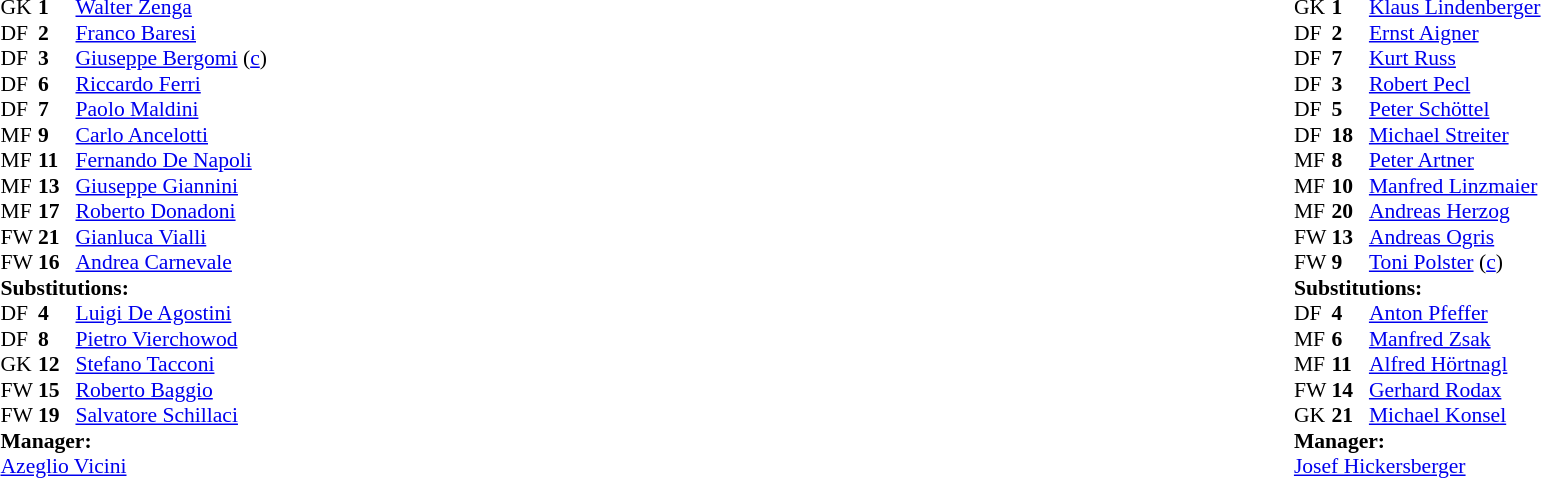<table width="100%">
<tr>
<td valign="top" width="50%"><br><table style="font-size: 90%" cellspacing="0" cellpadding="0">
<tr>
<th width="25"></th>
<th width="25"></th>
</tr>
<tr>
<td>GK</td>
<td><strong>1</strong></td>
<td><a href='#'>Walter Zenga</a></td>
</tr>
<tr>
<td>DF</td>
<td><strong>2</strong></td>
<td><a href='#'>Franco Baresi</a></td>
</tr>
<tr>
<td>DF</td>
<td><strong>3</strong></td>
<td><a href='#'>Giuseppe Bergomi</a> (<a href='#'>c</a>)</td>
</tr>
<tr>
<td>DF</td>
<td><strong>6</strong></td>
<td><a href='#'>Riccardo Ferri</a></td>
</tr>
<tr>
<td>DF</td>
<td><strong>7</strong></td>
<td><a href='#'>Paolo Maldini</a></td>
</tr>
<tr>
<td>MF</td>
<td><strong>9</strong></td>
<td><a href='#'>Carlo Ancelotti</a></td>
<td></td>
<td></td>
</tr>
<tr>
<td>MF</td>
<td><strong>11</strong></td>
<td><a href='#'>Fernando De Napoli</a></td>
</tr>
<tr>
<td>MF</td>
<td><strong>13</strong></td>
<td><a href='#'>Giuseppe Giannini</a></td>
</tr>
<tr>
<td>MF</td>
<td><strong>17</strong></td>
<td><a href='#'>Roberto Donadoni</a></td>
</tr>
<tr>
<td>FW</td>
<td><strong>21</strong></td>
<td><a href='#'>Gianluca Vialli</a></td>
</tr>
<tr>
<td>FW</td>
<td><strong>16</strong></td>
<td><a href='#'>Andrea Carnevale</a></td>
<td></td>
<td></td>
</tr>
<tr>
<td colspan=3><strong>Substitutions:</strong></td>
</tr>
<tr>
<td>DF</td>
<td><strong>4</strong></td>
<td><a href='#'>Luigi De Agostini</a></td>
<td></td>
<td></td>
</tr>
<tr>
<td>DF</td>
<td><strong>8</strong></td>
<td><a href='#'>Pietro Vierchowod</a></td>
</tr>
<tr>
<td>GK</td>
<td><strong>12</strong></td>
<td><a href='#'>Stefano Tacconi</a></td>
</tr>
<tr>
<td>FW</td>
<td><strong>15</strong></td>
<td><a href='#'>Roberto Baggio</a></td>
</tr>
<tr>
<td>FW</td>
<td><strong>19</strong></td>
<td><a href='#'>Salvatore Schillaci</a></td>
<td></td>
<td></td>
</tr>
<tr>
<td colspan=3><strong>Manager:</strong></td>
</tr>
<tr>
<td colspan="4"><a href='#'>Azeglio Vicini</a></td>
</tr>
</table>
</td>
<td valign="top" width="50%"><br><table style="font-size: 90%" cellspacing="0" cellpadding="0" align=center>
<tr>
<th width="25"></th>
<th width="25"></th>
</tr>
<tr>
<td>GK</td>
<td><strong>1</strong></td>
<td><a href='#'>Klaus Lindenberger</a></td>
</tr>
<tr>
<td>DF</td>
<td><strong>2</strong></td>
<td><a href='#'>Ernst Aigner</a></td>
</tr>
<tr>
<td>DF</td>
<td><strong>7</strong></td>
<td><a href='#'>Kurt Russ</a></td>
</tr>
<tr>
<td>DF</td>
<td><strong>3</strong></td>
<td><a href='#'>Robert Pecl</a></td>
</tr>
<tr>
<td>DF</td>
<td><strong>5</strong></td>
<td><a href='#'>Peter Schöttel</a></td>
</tr>
<tr>
<td>DF</td>
<td><strong>18</strong></td>
<td><a href='#'>Michael Streiter</a></td>
</tr>
<tr>
<td>MF</td>
<td><strong>8</strong></td>
<td><a href='#'>Peter Artner</a></td>
<td></td>
<td></td>
</tr>
<tr>
<td>MF</td>
<td><strong>10</strong></td>
<td><a href='#'>Manfred Linzmaier</a></td>
<td></td>
<td></td>
</tr>
<tr>
<td>MF</td>
<td><strong>20</strong></td>
<td><a href='#'>Andreas Herzog</a></td>
<td></td>
</tr>
<tr>
<td>FW</td>
<td><strong>13</strong></td>
<td><a href='#'>Andreas Ogris</a></td>
</tr>
<tr>
<td>FW</td>
<td><strong>9</strong></td>
<td><a href='#'>Toni Polster</a> (<a href='#'>c</a>)</td>
</tr>
<tr>
<td colspan=3><strong>Substitutions:</strong></td>
</tr>
<tr>
<td>DF</td>
<td><strong>4</strong></td>
<td><a href='#'>Anton Pfeffer</a></td>
</tr>
<tr>
<td>MF</td>
<td><strong>6</strong></td>
<td><a href='#'>Manfred Zsak</a></td>
<td></td>
<td></td>
</tr>
<tr>
<td>MF</td>
<td><strong>11</strong></td>
<td><a href='#'>Alfred Hörtnagl</a></td>
<td></td>
<td></td>
</tr>
<tr>
<td>FW</td>
<td><strong>14</strong></td>
<td><a href='#'>Gerhard Rodax</a></td>
</tr>
<tr>
<td>GK</td>
<td><strong>21</strong></td>
<td><a href='#'>Michael Konsel</a></td>
</tr>
<tr>
<td colspan=3><strong>Manager:</strong></td>
</tr>
<tr>
<td colspan="4"><a href='#'>Josef Hickersberger</a></td>
</tr>
</table>
</td>
</tr>
</table>
